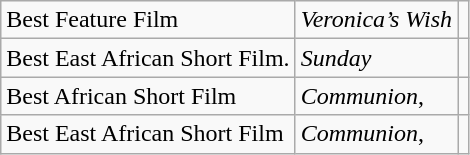<table class="wikitable">
<tr>
<td>Best Feature Film</td>
<td><em>Veronica’s Wish</em> </td>
<td></td>
</tr>
<tr>
<td>Best East African Short Film.</td>
<td><em>Sunday</em> </td>
<td></td>
</tr>
<tr>
<td>Best African Short Film</td>
<td><em>Communion</em>, </td>
<td></td>
</tr>
<tr>
<td>Best East African Short Film</td>
<td><em>Communion</em>, </td>
<td></td>
</tr>
</table>
